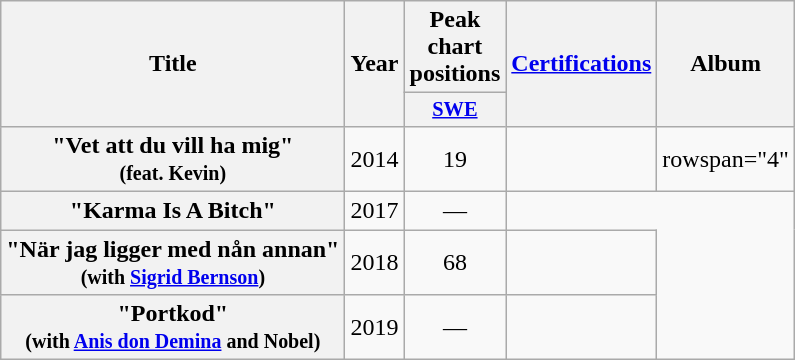<table class="wikitable plainrowheaders" style="text-align:center;">
<tr>
<th scope="col" rowspan="2">Title</th>
<th scope="col" rowspan="2">Year</th>
<th scope="col" colspan="1">Peak chart positions</th>
<th scope="col" rowspan="2"><a href='#'>Certifications</a></th>
<th scope="col" rowspan="2">Album</th>
</tr>
<tr>
<th scope="col" style="width:3em;font-size:85%;"><a href='#'>SWE</a><br></th>
</tr>
<tr>
<th scope="row">"Vet att du vill ha mig"<br><small>(feat. Kevin)</small></th>
<td>2014</td>
<td>19<br></td>
<td></td>
<td>rowspan="4" </td>
</tr>
<tr>
<th scope="row">"Karma Is A Bitch"</th>
<td>2017</td>
<td>—</td>
</tr>
<tr>
<th scope="row">"När jag ligger med nån annan"<br><small>(with <a href='#'>Sigrid Bernson</a>)</small></th>
<td>2018</td>
<td>68<br></td>
<td></td>
</tr>
<tr>
<th scope="row">"Portkod"<br><small>(with <a href='#'>Anis don Demina</a> and Nobel)</small></th>
<td>2019</td>
<td>—</td>
<td></td>
</tr>
</table>
